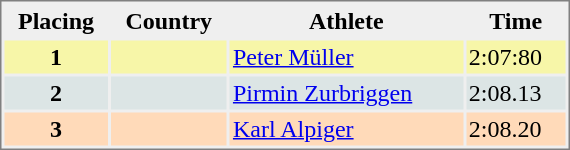<table style="border-style:solid;border-width:1px;border-color:#808080;background-color:#EFEFEF" cellspacing="2" cellpadding="2" width="380px">
<tr bgcolor="#EFEFEF">
<th>Placing</th>
<th>Country</th>
<th>Athlete</th>
<th>Time</th>
</tr>
<tr align="center" valign="top" bgcolor="#F7F6A8">
<th>1</th>
<td align="left"></td>
<td align="left"><a href='#'>Peter Müller</a></td>
<td align="left">2:07:80</td>
</tr>
<tr align="center" valign="top" bgcolor="#DCE5E5">
<th>2</th>
<td align="left"></td>
<td align="left"><a href='#'>Pirmin Zurbriggen</a></td>
<td align="left">2:08.13</td>
</tr>
<tr align="center" valign="top" bgcolor="#FFDAB9">
<th>3</th>
<td align="left"></td>
<td align="left"><a href='#'>Karl Alpiger</a></td>
<td align="left">2:08.20</td>
</tr>
</table>
